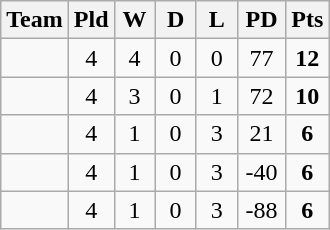<table class="wikitable" style="text-align:center;">
<tr>
<th>Team</th>
<th width="20" abbr="Played">Pld</th>
<th width="20" abbr="Won">W</th>
<th width="20" abbr="Drawn">D</th>
<th width="20" abbr="Lost">L</th>
<th width="25" abbr="Points difference">PD</th>
<th width="20" abbr="Points">Pts</th>
</tr>
<tr>
<td align="left"></td>
<td>4</td>
<td>4</td>
<td>0</td>
<td>0</td>
<td>77</td>
<td><strong>12</strong></td>
</tr>
<tr>
<td align="left"></td>
<td>4</td>
<td>3</td>
<td>0</td>
<td>1</td>
<td>72</td>
<td><strong>10</strong></td>
</tr>
<tr>
<td align="left"></td>
<td>4</td>
<td>1</td>
<td>0</td>
<td>3</td>
<td>21</td>
<td><strong>6</strong></td>
</tr>
<tr>
<td align="left"></td>
<td>4</td>
<td>1</td>
<td>0</td>
<td>3</td>
<td>-40</td>
<td><strong>6</strong></td>
</tr>
<tr>
<td align="left"></td>
<td>4</td>
<td>1</td>
<td>0</td>
<td>3</td>
<td>-88</td>
<td><strong>6</strong></td>
</tr>
</table>
